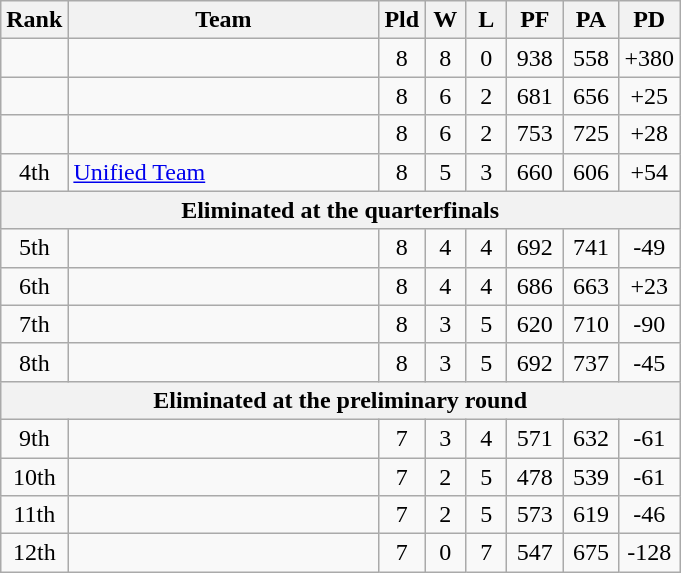<table class=wikitable>
<tr>
<th>Rank</th>
<th width=200px>Team</th>
<th width=20px>Pld</th>
<th width=20px>W</th>
<th width=20px>L</th>
<th width=30px>PF</th>
<th width=30px>PA</th>
<th width=30px>PD</th>
</tr>
<tr align=center>
<td></td>
<td align=left></td>
<td>8</td>
<td>8</td>
<td>0</td>
<td>938</td>
<td>558</td>
<td>+380</td>
</tr>
<tr align=center>
<td></td>
<td align=left></td>
<td>8</td>
<td>6</td>
<td>2</td>
<td>681</td>
<td>656</td>
<td>+25</td>
</tr>
<tr align=center>
<td></td>
<td align=left></td>
<td>8</td>
<td>6</td>
<td>2</td>
<td>753</td>
<td>725</td>
<td>+28</td>
</tr>
<tr align=center>
<td>4th</td>
<td align=left> <a href='#'>Unified Team</a></td>
<td>8</td>
<td>5</td>
<td>3</td>
<td>660</td>
<td>606</td>
<td>+54</td>
</tr>
<tr>
<th colspan=8>Eliminated at the quarterfinals</th>
</tr>
<tr align=center>
<td>5th</td>
<td align=left></td>
<td>8</td>
<td>4</td>
<td>4</td>
<td>692</td>
<td>741</td>
<td>-49</td>
</tr>
<tr align=center>
<td>6th</td>
<td align=left></td>
<td>8</td>
<td>4</td>
<td>4</td>
<td>686</td>
<td>663</td>
<td>+23</td>
</tr>
<tr align=center>
<td>7th</td>
<td align=left></td>
<td>8</td>
<td>3</td>
<td>5</td>
<td>620</td>
<td>710</td>
<td>-90</td>
</tr>
<tr align=center>
<td>8th</td>
<td align=left></td>
<td>8</td>
<td>3</td>
<td>5</td>
<td>692</td>
<td>737</td>
<td>-45</td>
</tr>
<tr>
<th colspan=8>Eliminated at the preliminary round</th>
</tr>
<tr align=center>
<td>9th</td>
<td align=left></td>
<td>7</td>
<td>3</td>
<td>4</td>
<td>571</td>
<td>632</td>
<td>-61</td>
</tr>
<tr align=center>
<td>10th</td>
<td align=left></td>
<td>7</td>
<td>2</td>
<td>5</td>
<td>478</td>
<td>539</td>
<td>-61</td>
</tr>
<tr align=center>
<td>11th</td>
<td align=left></td>
<td>7</td>
<td>2</td>
<td>5</td>
<td>573</td>
<td>619</td>
<td>-46</td>
</tr>
<tr align=center>
<td>12th</td>
<td align=left></td>
<td>7</td>
<td>0</td>
<td>7</td>
<td>547</td>
<td>675</td>
<td>-128</td>
</tr>
</table>
